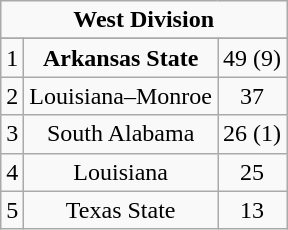<table class="wikitable">
<tr align="center">
<td align="center" Colspan="3"><strong>West Division</strong></td>
</tr>
<tr align="center">
</tr>
<tr align="center">
<td>1</td>
<td><strong>Arkansas State</strong></td>
<td>49 (9)</td>
</tr>
<tr align="center">
<td>2</td>
<td>Louisiana–Monroe</td>
<td>37</td>
</tr>
<tr align="center">
<td>3</td>
<td>South Alabama</td>
<td>26 (1)</td>
</tr>
<tr align="center">
<td>4</td>
<td>Louisiana</td>
<td>25</td>
</tr>
<tr align="center">
<td>5</td>
<td>Texas State</td>
<td>13</td>
</tr>
</table>
